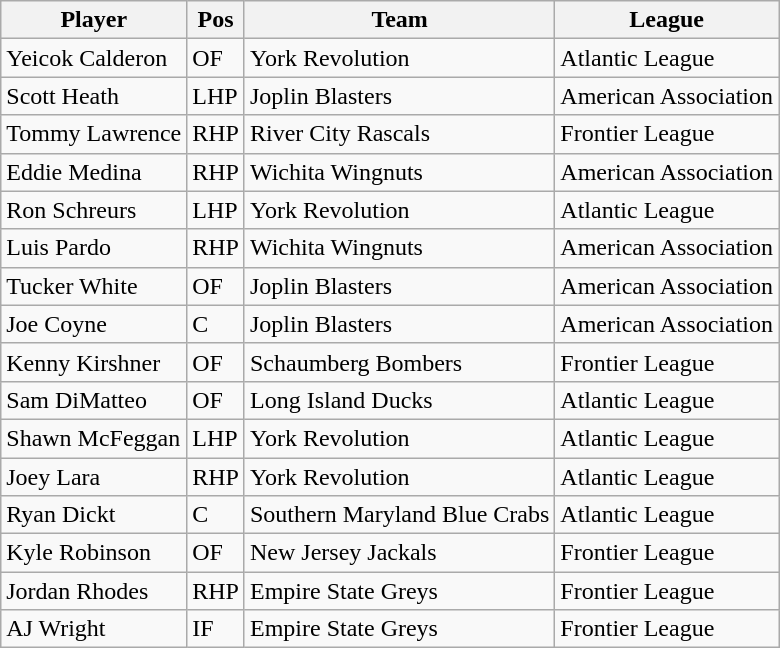<table class="wikitable">
<tr>
<th>Player</th>
<th>Pos</th>
<th>Team</th>
<th>League</th>
</tr>
<tr>
<td>Yeicok Calderon</td>
<td>OF</td>
<td>York Revolution</td>
<td>Atlantic League</td>
</tr>
<tr>
<td>Scott Heath</td>
<td>LHP</td>
<td>Joplin Blasters</td>
<td>American Association</td>
</tr>
<tr>
<td>Tommy Lawrence</td>
<td>RHP</td>
<td>River City Rascals</td>
<td>Frontier League</td>
</tr>
<tr>
<td>Eddie Medina</td>
<td>RHP</td>
<td>Wichita Wingnuts</td>
<td>American Association</td>
</tr>
<tr>
<td>Ron Schreurs</td>
<td>LHP</td>
<td>York Revolution</td>
<td>Atlantic League</td>
</tr>
<tr>
<td>Luis Pardo</td>
<td>RHP</td>
<td>Wichita Wingnuts</td>
<td>American Association</td>
</tr>
<tr>
<td>Tucker White</td>
<td>OF</td>
<td>Joplin Blasters</td>
<td>American Association</td>
</tr>
<tr>
<td>Joe Coyne</td>
<td>C</td>
<td>Joplin Blasters</td>
<td>American Association</td>
</tr>
<tr>
<td>Kenny Kirshner</td>
<td>OF</td>
<td>Schaumberg Bombers</td>
<td>Frontier League</td>
</tr>
<tr>
<td>Sam DiMatteo</td>
<td>OF</td>
<td>Long Island Ducks</td>
<td>Atlantic League</td>
</tr>
<tr>
<td>Shawn McFeggan</td>
<td>LHP</td>
<td>York Revolution</td>
<td>Atlantic League</td>
</tr>
<tr>
<td>Joey Lara</td>
<td>RHP</td>
<td>York Revolution</td>
<td>Atlantic League</td>
</tr>
<tr>
<td>Ryan Dickt</td>
<td>C</td>
<td>Southern Maryland Blue Crabs</td>
<td>Atlantic League</td>
</tr>
<tr>
<td>Kyle Robinson</td>
<td>OF</td>
<td>New Jersey Jackals</td>
<td>Frontier League</td>
</tr>
<tr>
<td>Jordan Rhodes</td>
<td>RHP</td>
<td>Empire State Greys</td>
<td>Frontier League</td>
</tr>
<tr>
<td>AJ Wright</td>
<td>IF</td>
<td>Empire State Greys</td>
<td>Frontier League</td>
</tr>
</table>
